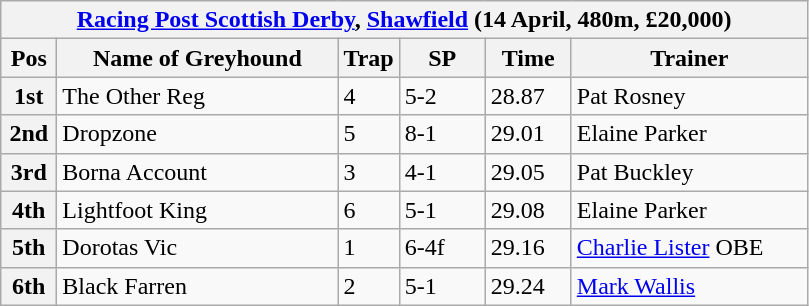<table class="wikitable">
<tr>
<th colspan="6"><a href='#'>Racing Post Scottish Derby</a>, <a href='#'>Shawfield</a> (14 April, 480m, £20,000)</th>
</tr>
<tr>
<th width=30>Pos</th>
<th width=180>Name of Greyhound</th>
<th width=30>Trap</th>
<th width=50>SP</th>
<th width=50>Time</th>
<th width=150>Trainer</th>
</tr>
<tr>
<th>1st</th>
<td>The Other Reg </td>
<td>4</td>
<td>5-2</td>
<td>28.87</td>
<td>Pat Rosney</td>
</tr>
<tr>
<th>2nd</th>
<td>Dropzone</td>
<td>5</td>
<td>8-1</td>
<td>29.01</td>
<td>Elaine Parker</td>
</tr>
<tr>
<th>3rd</th>
<td>Borna Account</td>
<td>3</td>
<td>4-1</td>
<td>29.05</td>
<td>Pat Buckley</td>
</tr>
<tr>
<th>4th</th>
<td>Lightfoot King</td>
<td>6</td>
<td>5-1</td>
<td>29.08</td>
<td>Elaine Parker</td>
</tr>
<tr>
<th>5th</th>
<td>Dorotas Vic</td>
<td>1</td>
<td>6-4f</td>
<td>29.16</td>
<td><a href='#'>Charlie Lister</a> OBE</td>
</tr>
<tr>
<th>6th</th>
<td>Black Farren</td>
<td>2</td>
<td>5-1</td>
<td>29.24</td>
<td><a href='#'>Mark Wallis</a></td>
</tr>
</table>
